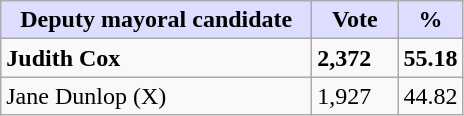<table class="wikitable">
<tr>
<th style="background:#ddf; width:200px;">Deputy mayoral candidate</th>
<th style="background:#ddf; width:50px;">Vote</th>
<th style="background:#ddf; width:30px;">%</th>
</tr>
<tr>
<td><strong>Judith Cox</strong></td>
<td><strong>2,372</strong></td>
<td><strong>55.18</strong></td>
</tr>
<tr>
<td>Jane Dunlop (X)</td>
<td>1,927</td>
<td>44.82</td>
</tr>
</table>
